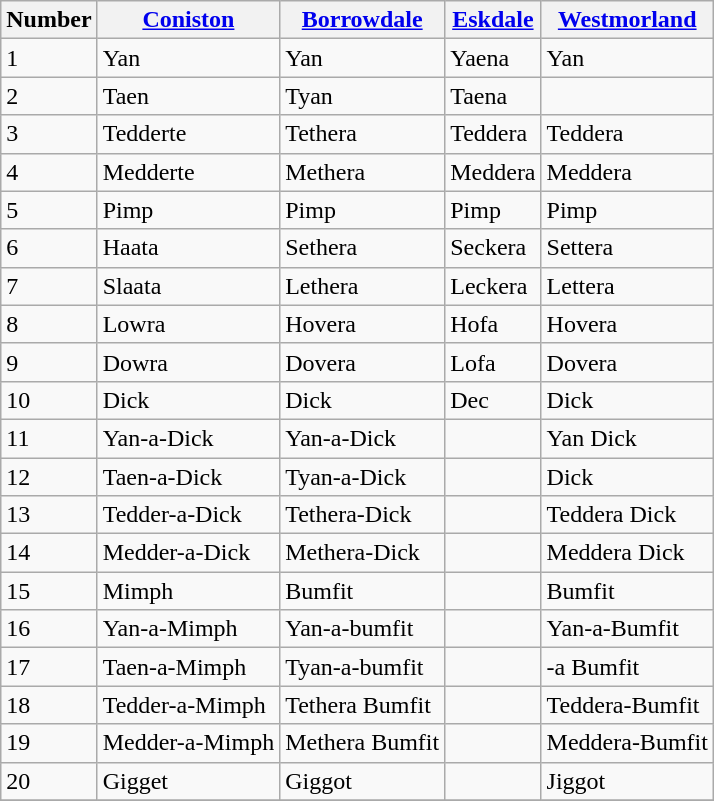<table class="wikitable">
<tr>
<th>Number</th>
<th><a href='#'>Coniston</a></th>
<th><a href='#'>Borrowdale</a></th>
<th><a href='#'>Eskdale</a></th>
<th><a href='#'>Westmorland</a></th>
</tr>
<tr>
<td>1</td>
<td>Yan</td>
<td>Yan</td>
<td>Yaena</td>
<td>Yan</td>
</tr>
<tr>
<td>2</td>
<td>Taen</td>
<td>Tyan</td>
<td>Taena</td>
<td></td>
</tr>
<tr>
<td>3</td>
<td>Tedderte</td>
<td>Tethera</td>
<td>Teddera</td>
<td>Teddera</td>
</tr>
<tr>
<td>4</td>
<td>Medderte</td>
<td>Methera</td>
<td>Meddera</td>
<td>Meddera</td>
</tr>
<tr>
<td>5</td>
<td>Pimp</td>
<td>Pimp</td>
<td>Pimp</td>
<td>Pimp</td>
</tr>
<tr>
<td>6</td>
<td>Haata</td>
<td>Sethera</td>
<td>Seckera</td>
<td>Settera</td>
</tr>
<tr>
<td>7</td>
<td>Slaata</td>
<td>Lethera</td>
<td>Leckera</td>
<td>Lettera</td>
</tr>
<tr>
<td>8</td>
<td>Lowra</td>
<td>Hovera</td>
<td>Hofa</td>
<td>Hovera</td>
</tr>
<tr>
<td>9</td>
<td>Dowra</td>
<td>Dovera</td>
<td>Lofa</td>
<td>Dovera</td>
</tr>
<tr>
<td>10</td>
<td>Dick</td>
<td>Dick</td>
<td>Dec</td>
<td>Dick</td>
</tr>
<tr>
<td>11</td>
<td>Yan-a-Dick</td>
<td>Yan-a-Dick</td>
<td></td>
<td>Yan Dick</td>
</tr>
<tr>
<td>12</td>
<td>Taen-a-Dick</td>
<td>Tyan-a-Dick</td>
<td></td>
<td> Dick</td>
</tr>
<tr>
<td>13</td>
<td>Tedder-a-Dick</td>
<td>Tethera-Dick</td>
<td></td>
<td>Teddera Dick</td>
</tr>
<tr>
<td>14</td>
<td>Medder-a-Dick</td>
<td>Methera-Dick</td>
<td></td>
<td>Meddera Dick</td>
</tr>
<tr>
<td>15</td>
<td>Mimph</td>
<td>Bumfit</td>
<td></td>
<td>Bumfit</td>
</tr>
<tr>
<td>16</td>
<td>Yan-a-Mimph</td>
<td>Yan-a-bumfit</td>
<td></td>
<td>Yan-a-Bumfit</td>
</tr>
<tr>
<td>17</td>
<td>Taen-a-Mimph</td>
<td>Tyan-a-bumfit</td>
<td></td>
<td>-a Bumfit</td>
</tr>
<tr>
<td>18</td>
<td>Tedder-a-Mimph</td>
<td>Tethera Bumfit</td>
<td></td>
<td>Teddera-Bumfit</td>
</tr>
<tr>
<td>19</td>
<td>Medder-a-Mimph</td>
<td>Methera Bumfit</td>
<td></td>
<td>Meddera-Bumfit</td>
</tr>
<tr>
<td>20</td>
<td>Gigget</td>
<td>Giggot</td>
<td></td>
<td>Jiggot</td>
</tr>
<tr>
</tr>
</table>
